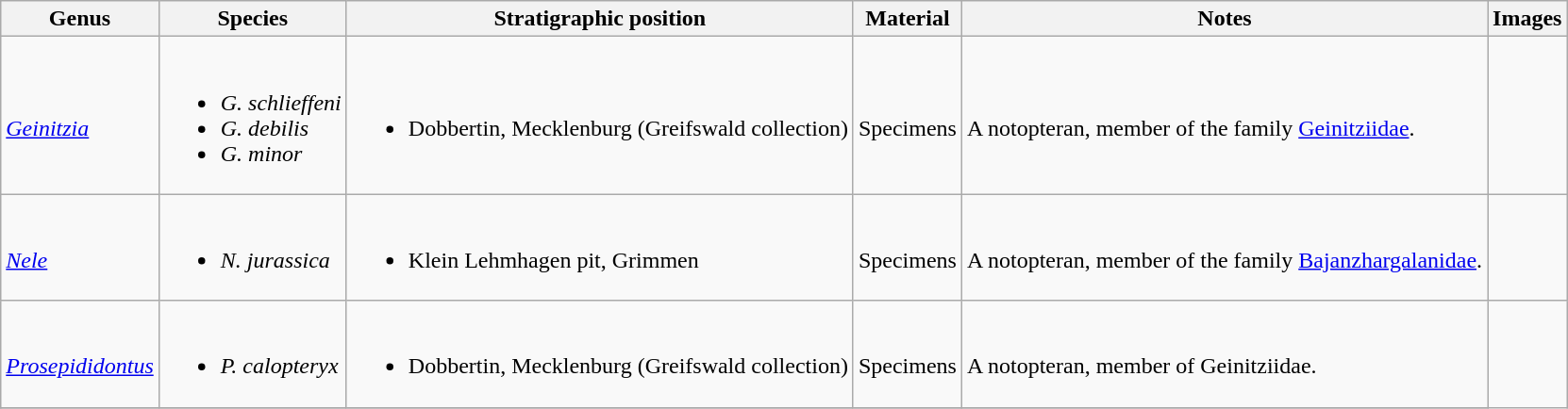<table class = "wikitable">
<tr>
<th>Genus</th>
<th>Species</th>
<th>Stratigraphic position</th>
<th>Material</th>
<th>Notes</th>
<th>Images</th>
</tr>
<tr>
<td><br><em><a href='#'>Geinitzia</a></em></td>
<td><br><ul><li><em>G. schlieffeni</em></li><li><em>G. debilis</em></li><li><em>G. minor</em></li></ul></td>
<td><br><ul><li>Dobbertin, Mecklenburg (Greifswald collection)</li></ul></td>
<td><br>Specimens</td>
<td><br>A notopteran, member of the family <a href='#'>Geinitziidae</a>.</td>
<td></td>
</tr>
<tr>
<td><br><em><a href='#'>Nele</a></em></td>
<td><br><ul><li><em>N. jurassica</em></li></ul></td>
<td><br><ul><li>Klein Lehmhagen pit, Grimmen</li></ul></td>
<td><br>Specimens</td>
<td><br>A notopteran, member of the family <a href='#'>Bajanzhargalanidae</a>.</td>
<td><br></td>
</tr>
<tr>
<td><br><em><a href='#'>Prosepididontus</a></em></td>
<td><br><ul><li><em>P. calopteryx</em></li></ul></td>
<td><br><ul><li>Dobbertin, Mecklenburg (Greifswald collection)</li></ul></td>
<td><br>Specimens</td>
<td><br>A notopteran, member of Geinitziidae.</td>
</tr>
<tr>
</tr>
</table>
